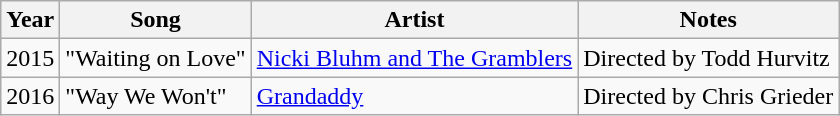<table class="wikitable plainrowheaders sortable" style="margin-right: 0;">
<tr>
<th scope="col">Year</th>
<th scope="col">Song</th>
<th scope="col">Artist</th>
<th scope="col" class="unsortable">Notes</th>
</tr>
<tr>
<td>2015</td>
<td>"Waiting on Love"</td>
<td><a href='#'>Nicki Bluhm and The Gramblers</a></td>
<td>Directed by Todd Hurvitz</td>
</tr>
<tr>
<td>2016</td>
<td>"Way We Won't"</td>
<td><a href='#'>Grandaddy</a></td>
<td>Directed by Chris Grieder</td>
</tr>
</table>
